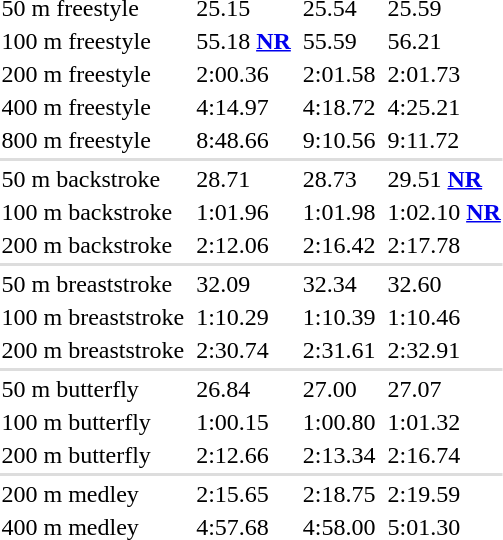<table>
<tr valign="top">
<td>50 m freestyle</td>
<td></td>
<td>25.15</td>
<td></td>
<td>25.54</td>
<td></td>
<td>25.59</td>
</tr>
<tr valign="top">
<td>100 m freestyle</td>
<td></td>
<td>55.18 <strong><a href='#'>NR</a></strong></td>
<td></td>
<td>55.59</td>
<td></td>
<td>56.21</td>
</tr>
<tr valign="top">
<td>200 m freestyle</td>
<td></td>
<td>2:00.36</td>
<td></td>
<td>2:01.58</td>
<td></td>
<td>2:01.73</td>
</tr>
<tr valign="top">
<td>400 m freestyle</td>
<td></td>
<td>4:14.97</td>
<td></td>
<td>4:18.72</td>
<td></td>
<td>4:25.21</td>
</tr>
<tr valign="top">
<td>800 m freestyle</td>
<td></td>
<td>8:48.66</td>
<td></td>
<td>9:10.56</td>
<td></td>
<td>9:11.72</td>
</tr>
<tr bgcolor=#DDDDDD>
<td colspan=7></td>
</tr>
<tr valign="top">
<td>50 m backstroke</td>
<td></td>
<td>28.71</td>
<td></td>
<td>28.73</td>
<td></td>
<td>29.51 <strong><a href='#'>NR</a></strong></td>
</tr>
<tr valign="top">
<td>100 m backstroke</td>
<td></td>
<td>1:01.96</td>
<td></td>
<td>1:01.98</td>
<td></td>
<td>1:02.10 <strong><a href='#'>NR</a></strong></td>
</tr>
<tr valign="top">
<td>200 m backstroke</td>
<td></td>
<td>2:12.06</td>
<td></td>
<td>2:16.42</td>
<td></td>
<td>2:17.78</td>
</tr>
<tr bgcolor=#DDDDDD>
<td colspan=7></td>
</tr>
<tr valign="top">
<td>50 m breaststroke</td>
<td></td>
<td>32.09</td>
<td></td>
<td>32.34</td>
<td></td>
<td>32.60</td>
</tr>
<tr valign="top">
<td>100 m breaststroke</td>
<td></td>
<td>1:10.29</td>
<td></td>
<td>1:10.39</td>
<td></td>
<td>1:10.46</td>
</tr>
<tr valign="top">
<td>200 m breaststroke</td>
<td></td>
<td>2:30.74</td>
<td></td>
<td>2:31.61</td>
<td></td>
<td>2:32.91</td>
</tr>
<tr bgcolor=#DDDDDD>
<td colspan=7></td>
</tr>
<tr valign="top">
<td>50 m butterfly</td>
<td></td>
<td>26.84</td>
<td></td>
<td>27.00</td>
<td></td>
<td>27.07</td>
</tr>
<tr valign="top">
<td>100 m butterfly</td>
<td></td>
<td>1:00.15</td>
<td></td>
<td>1:00.80</td>
<td></td>
<td>1:01.32</td>
</tr>
<tr valign="top">
<td>200 m butterfly</td>
<td></td>
<td>2:12.66</td>
<td></td>
<td>2:13.34</td>
<td></td>
<td>2:16.74</td>
</tr>
<tr bgcolor=#DDDDDD>
<td colspan=7></td>
</tr>
<tr valign="top">
<td>200 m medley</td>
<td></td>
<td>2:15.65</td>
<td></td>
<td>2:18.75</td>
<td></td>
<td>2:19.59</td>
</tr>
<tr valign="top">
<td>400 m medley</td>
<td></td>
<td>4:57.68</td>
<td></td>
<td>4:58.00</td>
<td></td>
<td>5:01.30</td>
</tr>
</table>
